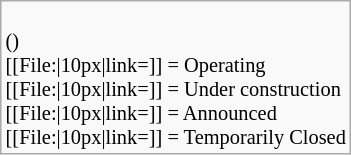<table class="wikitable floatright" style="font-size: 85%;">
<tr>
<td><br>()<br>
[[File:|10px|link=]] = Operating<br>
[[File:|10px|link=]] = Under construction<br>
[[File:|10px|link=]] = Announced<br>
[[File:|10px|link=]] = Temporarily Closed</td>
</tr>
</table>
